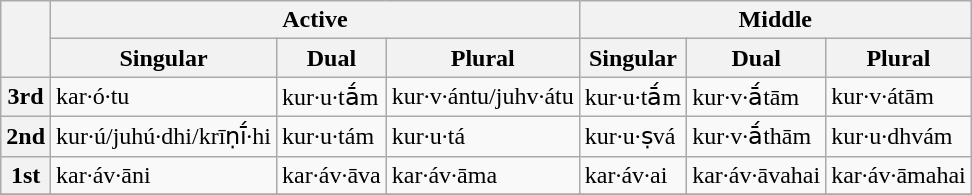<table class="wikitable" border="1">
<tr>
<th rowspan="2"></th>
<th colspan="3">Active</th>
<th colspan="3">Middle</th>
</tr>
<tr>
<th>Singular</th>
<th>Dual</th>
<th>Plural</th>
<th>Singular</th>
<th>Dual</th>
<th>Plural</th>
</tr>
<tr>
<th>3rd</th>
<td>kar·ó·tu</td>
<td>kur·u·tā́m</td>
<td>kur·v·ántu/juhv·átu</td>
<td>kur·u·tā́m</td>
<td>kur·v·ā́tām</td>
<td>kur·v·átām</td>
</tr>
<tr>
<th>2nd</th>
<td>kur·ú/juhú·dhi/krīṇī́·hi</td>
<td>kur·u·tám</td>
<td>kur·u·tá</td>
<td>kur·u·ṣvá</td>
<td>kur·v·ā́thām</td>
<td>kur·u·dhvám</td>
</tr>
<tr>
<th>1st</th>
<td>kar·áv·āni</td>
<td>kar·áv·āva</td>
<td>kar·áv·āma</td>
<td>kar·áv·ai</td>
<td>kar·áv·āvahai</td>
<td>kar·áv·āmahai</td>
</tr>
<tr>
</tr>
</table>
